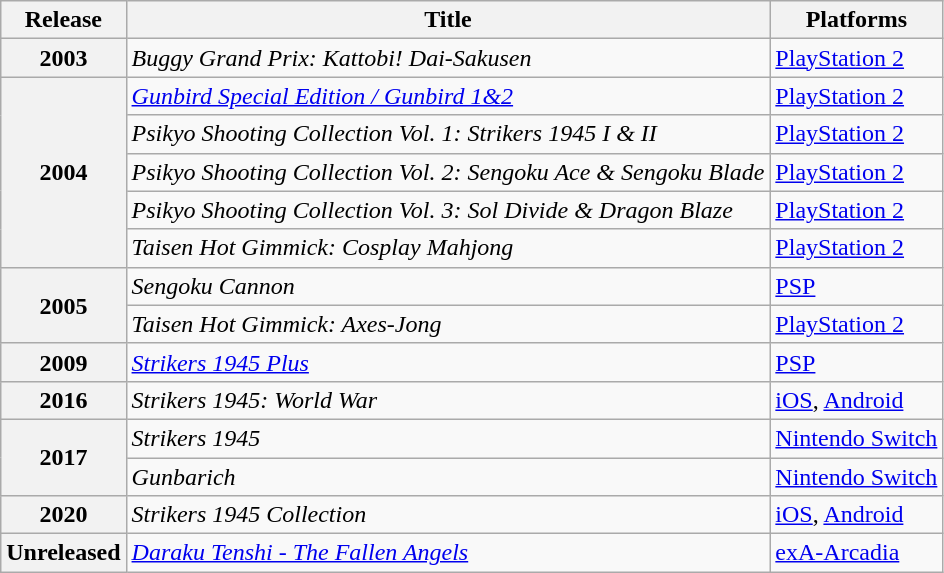<table class="wikitable sortable" border="1">
<tr>
<th scope="col">Release</th>
<th scope="col">Title</th>
<th scope="col">Platforms</th>
</tr>
<tr>
<th>2003</th>
<td><em>Buggy Grand Prix: Kattobi! Dai-Sakusen</em></td>
<td><a href='#'>PlayStation 2</a></td>
</tr>
<tr>
<th rowspan="5">2004</th>
<td><em><a href='#'>Gunbird Special Edition / Gunbird 1&2</a></em></td>
<td><a href='#'>PlayStation 2</a></td>
</tr>
<tr>
<td><em>Psikyo Shooting Collection Vol. 1: Strikers 1945 I & II</em></td>
<td><a href='#'>PlayStation 2</a></td>
</tr>
<tr>
<td><em>Psikyo Shooting Collection Vol. 2: Sengoku Ace & Sengoku Blade</em></td>
<td><a href='#'>PlayStation 2</a></td>
</tr>
<tr>
<td><em>Psikyo Shooting Collection Vol. 3: Sol Divide & Dragon Blaze</em></td>
<td><a href='#'>PlayStation 2</a></td>
</tr>
<tr>
<td><em>Taisen Hot Gimmick: Cosplay Mahjong</em></td>
<td><a href='#'>PlayStation 2</a></td>
</tr>
<tr>
<th rowspan="2">2005</th>
<td><em>Sengoku Cannon</em></td>
<td><a href='#'>PSP</a></td>
</tr>
<tr>
<td><em>Taisen Hot Gimmick: Axes-Jong</em></td>
<td><a href='#'>PlayStation 2</a></td>
</tr>
<tr>
<th>2009</th>
<td><em><a href='#'>Strikers 1945 Plus</a></em></td>
<td><a href='#'>PSP</a></td>
</tr>
<tr>
<th>2016</th>
<td><em>Strikers 1945: World War</em></td>
<td><a href='#'>iOS</a>, <a href='#'>Android</a></td>
</tr>
<tr>
<th rowspan="2">2017</th>
<td><em>Strikers 1945</em></td>
<td><a href='#'>Nintendo Switch</a></td>
</tr>
<tr>
<td><em>Gunbarich</em></td>
<td><a href='#'>Nintendo Switch</a></td>
</tr>
<tr>
<th>2020</th>
<td><em>Strikers 1945 Collection</em></td>
<td><a href='#'>iOS</a>, <a href='#'>Android</a></td>
</tr>
<tr>
<th>Unreleased</th>
<td><em><a href='#'>Daraku Tenshi - The Fallen Angels</a></em></td>
<td><a href='#'>exA-Arcadia</a></td>
</tr>
</table>
